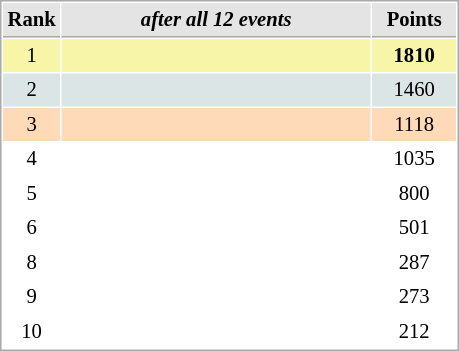<table cellspacing="1" cellpadding="3" style="border:1px solid #AAAAAA;font-size:86%">
<tr style="background-color: #E4E4E4;">
<th style="border-bottom:1px solid #AAAAAA; width: 10px;">Rank</th>
<th style="border-bottom:1px solid #AAAAAA; width: 200px;"><em>after all 12 events</em></th>
<th style="border-bottom:1px solid #AAAAAA; width: 50px;">Points</th>
</tr>
<tr style="background:#f7f6a8;">
<td align=center>1</td>
<td><strong></strong></td>
<td align=center><strong>1810</strong></td>
</tr>
<tr style="background:#dce5e5;">
<td align=center>2</td>
<td></td>
<td align=center>1460</td>
</tr>
<tr style="background:#ffdab9;">
<td align=center>3</td>
<td></td>
<td align=center>1118</td>
</tr>
<tr>
<td align=center>4</td>
<td></td>
<td align=center>1035</td>
</tr>
<tr>
<td align=center>5</td>
<td></td>
<td align=center>800</td>
</tr>
<tr>
<td align=center>6</td>
<td><br></td>
<td align=center>501</td>
</tr>
<tr>
<td align=center>8</td>
<td></td>
<td align=center>287</td>
</tr>
<tr>
<td align=center>9</td>
<td></td>
<td align=center>273</td>
</tr>
<tr>
<td align=center>10</td>
<td></td>
<td align=center>212</td>
</tr>
</table>
